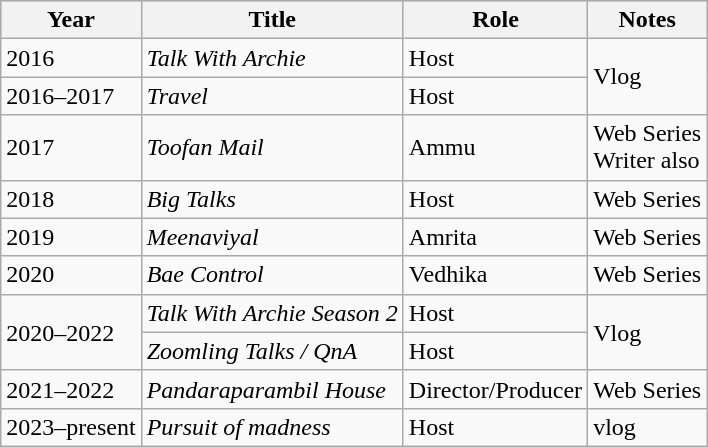<table class="wikitable">
<tr style="background:#ccc; text-align:center;">
<th>Year</th>
<th>Title</th>
<th>Role</th>
<th>Notes</th>
</tr>
<tr>
<td>2016</td>
<td><em>Talk With Archie</em></td>
<td>Host</td>
<td rowspan="2">Vlog</td>
</tr>
<tr>
<td>2016–2017</td>
<td><em>Travel</em></td>
<td>Host</td>
</tr>
<tr>
<td>2017</td>
<td><em>Toofan Mail</em></td>
<td>Ammu</td>
<td>Web Series<br>Writer also</td>
</tr>
<tr>
<td>2018</td>
<td><em>Big Talks</em></td>
<td>Host</td>
<td>Web Series</td>
</tr>
<tr>
<td>2019</td>
<td><em>Meenaviyal</em></td>
<td>Amrita</td>
<td>Web Series</td>
</tr>
<tr>
<td>2020</td>
<td><em>Bae Control</em></td>
<td>Vedhika</td>
<td>Web Series</td>
</tr>
<tr>
<td rowspan=2>2020–2022</td>
<td><em>Talk With Archie Season 2</em></td>
<td>Host</td>
<td rowspan="2">Vlog</td>
</tr>
<tr>
<td><em>Zoomling Talks /  QnA</em></td>
<td>Host</td>
</tr>
<tr>
<td>2021–2022</td>
<td><em>Pandaraparambil House</em></td>
<td>Director/Producer</td>
<td>Web Series</td>
</tr>
<tr>
<td>2023–present</td>
<td><em>Pursuit of madness </em></td>
<td>Host</td>
<td>vlog</td>
</tr>
</table>
